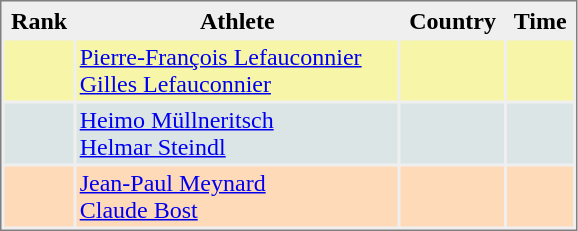<table style="border-style:solid;border-width:1px;border-color:#808080;background-color:#EFEFEF" cellspacing="2" cellpadding="2" width="385px">
<tr bgcolor="#EFEFEF">
<th>Rank</th>
<th>Athlete</th>
<th>Country</th>
<th>Time</th>
</tr>
<tr bgcolor="#F7F6A8">
<td align=center></td>
<td><a href='#'>Pierre-François Lefauconnier</a><br><a href='#'>Gilles Lefauconnier</a></td>
<td></td>
<td align="right"></td>
</tr>
<tr bgcolor="#DCE5E5">
<td align=center></td>
<td><a href='#'>Heimo Müllneritsch</a><br><a href='#'>Helmar Steindl</a></td>
<td></td>
<td align="right"></td>
</tr>
<tr bgcolor="#FFDAB9">
<td align=center></td>
<td><a href='#'>Jean-Paul Meynard</a><br><a href='#'>Claude Bost</a></td>
<td></td>
<td align="right"></td>
</tr>
</table>
